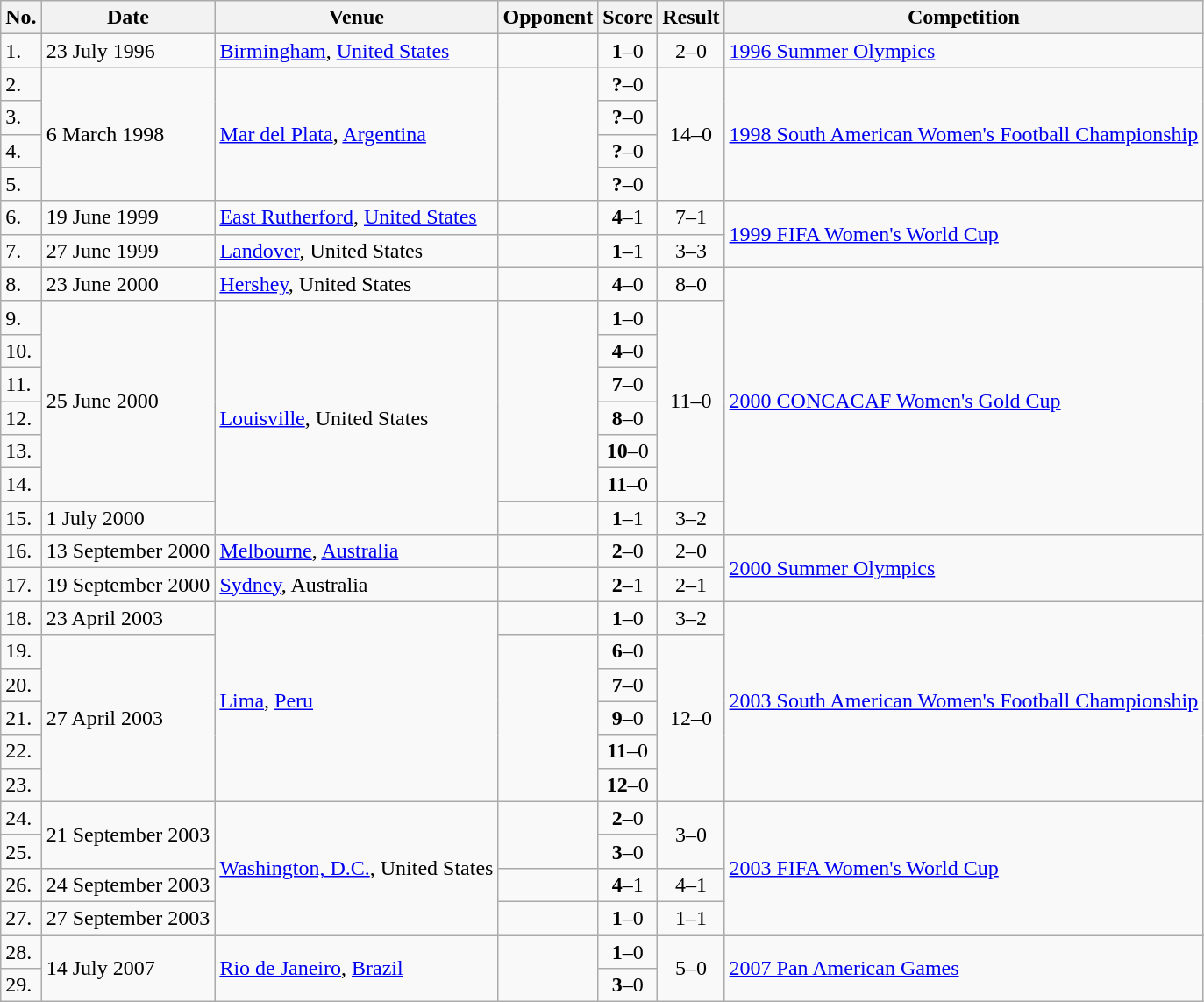<table class="wikitable">
<tr>
<th>No.</th>
<th>Date</th>
<th>Venue</th>
<th>Opponent</th>
<th>Score</th>
<th>Result</th>
<th>Competition</th>
</tr>
<tr>
<td>1.</td>
<td>23 July 1996</td>
<td><a href='#'>Birmingham</a>, <a href='#'>United States</a></td>
<td></td>
<td align=center><strong>1</strong>–0</td>
<td align=center>2–0</td>
<td><a href='#'>1996 Summer Olympics</a></td>
</tr>
<tr>
<td>2.</td>
<td rowspan=4>6 March 1998</td>
<td rowspan=4><a href='#'>Mar del Plata</a>, <a href='#'>Argentina</a></td>
<td rowspan=4></td>
<td align=center><strong>?</strong>–0</td>
<td rowspan=4 align=center>14–0</td>
<td rowspan=4><a href='#'>1998 South American Women's Football Championship</a></td>
</tr>
<tr>
<td>3.</td>
<td align=center><strong>?</strong>–0</td>
</tr>
<tr>
<td>4.</td>
<td align=center><strong>?</strong>–0</td>
</tr>
<tr>
<td>5.</td>
<td align=center><strong>?</strong>–0</td>
</tr>
<tr>
<td>6.</td>
<td>19 June 1999</td>
<td><a href='#'>East Rutherford</a>, <a href='#'>United States</a></td>
<td></td>
<td align=center><strong>4</strong>–1</td>
<td align=center>7–1</td>
<td rowspan=2><a href='#'>1999 FIFA Women's World Cup</a></td>
</tr>
<tr>
<td>7.</td>
<td>27 June 1999</td>
<td><a href='#'>Landover</a>, United States</td>
<td></td>
<td align=center><strong>1</strong>–1</td>
<td align=center>3–3</td>
</tr>
<tr>
<td>8.</td>
<td>23 June 2000</td>
<td><a href='#'>Hershey</a>, United States</td>
<td></td>
<td align=center><strong>4</strong>–0</td>
<td align=center>8–0</td>
<td rowspan=8><a href='#'>2000 CONCACAF Women's Gold Cup</a></td>
</tr>
<tr>
<td>9.</td>
<td rowspan=6>25 June 2000</td>
<td rowspan=7><a href='#'>Louisville</a>, United States</td>
<td rowspan=6></td>
<td align=center><strong>1</strong>–0</td>
<td rowspan=6 align=center>11–0</td>
</tr>
<tr>
<td>10.</td>
<td align=center><strong>4</strong>–0</td>
</tr>
<tr>
<td>11.</td>
<td align=center><strong>7</strong>–0</td>
</tr>
<tr>
<td>12.</td>
<td align=center><strong>8</strong>–0</td>
</tr>
<tr>
<td>13.</td>
<td align=center><strong>10</strong>–0</td>
</tr>
<tr>
<td>14.</td>
<td align=center><strong>11</strong>–0</td>
</tr>
<tr>
<td>15.</td>
<td>1 July 2000</td>
<td></td>
<td align=center><strong>1</strong>–1</td>
<td align=center>3–2 </td>
</tr>
<tr>
<td>16.</td>
<td>13 September 2000</td>
<td><a href='#'>Melbourne</a>, <a href='#'>Australia</a></td>
<td></td>
<td align=center><strong>2</strong>–0</td>
<td align=center>2–0</td>
<td rowspan=2><a href='#'>2000 Summer Olympics</a></td>
</tr>
<tr>
<td>17.</td>
<td>19 September 2000</td>
<td><a href='#'>Sydney</a>, Australia</td>
<td></td>
<td align=center><strong>2</strong>–1</td>
<td align=center>2–1</td>
</tr>
<tr>
<td>18.</td>
<td>23 April 2003</td>
<td rowspan=6><a href='#'>Lima</a>, <a href='#'>Peru</a></td>
<td></td>
<td align=center><strong>1</strong>–0</td>
<td align=center>3–2</td>
<td rowspan=6><a href='#'>2003 South American Women's Football Championship</a></td>
</tr>
<tr>
<td>19.</td>
<td rowspan=5>27 April 2003</td>
<td rowspan=5></td>
<td align=center><strong>6</strong>–0</td>
<td rowspan=5 align=center>12–0</td>
</tr>
<tr>
<td>20.</td>
<td align=center><strong>7</strong>–0</td>
</tr>
<tr>
<td>21.</td>
<td align=center><strong>9</strong>–0</td>
</tr>
<tr>
<td>22.</td>
<td align=center><strong>11</strong>–0</td>
</tr>
<tr>
<td>23.</td>
<td align=center><strong>12</strong>–0</td>
</tr>
<tr>
<td>24.</td>
<td rowspan=2>21 September 2003</td>
<td rowspan=4><a href='#'>Washington, D.C.</a>, United States</td>
<td rowspan=2></td>
<td align=center><strong>2</strong>–0</td>
<td rowspan=2 align=center>3–0</td>
<td rowspan=4><a href='#'>2003 FIFA Women's World Cup</a></td>
</tr>
<tr>
<td>25.</td>
<td align=center><strong>3</strong>–0</td>
</tr>
<tr>
<td>26.</td>
<td>24 September 2003</td>
<td></td>
<td align=center><strong>4</strong>–1</td>
<td align=center>4–1</td>
</tr>
<tr>
<td>27.</td>
<td>27 September 2003</td>
<td></td>
<td align=center><strong>1</strong>–0</td>
<td align=center>1–1</td>
</tr>
<tr>
<td>28.</td>
<td rowspan=2>14 July 2007</td>
<td rowspan=2><a href='#'>Rio de Janeiro</a>, <a href='#'>Brazil</a></td>
<td rowspan=2></td>
<td align=center><strong>1</strong>–0</td>
<td rowspan=2 align=center>5–0</td>
<td rowspan=2><a href='#'>2007 Pan American Games</a></td>
</tr>
<tr>
<td>29.</td>
<td align=center><strong>3</strong>–0</td>
</tr>
</table>
